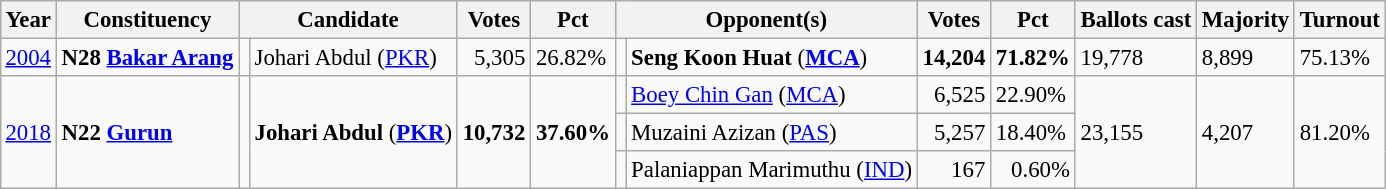<table class="wikitable" style="margin:0.5em ; font-size:95%">
<tr>
<th>Year</th>
<th>Constituency</th>
<th colspan=2>Candidate</th>
<th>Votes</th>
<th>Pct</th>
<th colspan=2>Opponent(s)</th>
<th>Votes</th>
<th>Pct</th>
<th>Ballots cast</th>
<th>Majority</th>
<th>Turnout</th>
</tr>
<tr>
<td><a href='#'>2004</a></td>
<td><strong>N28 <a href='#'>Bakar Arang</a></strong></td>
<td></td>
<td>Johari Abdul (<a href='#'>PKR</a>)</td>
<td align=right>5,305</td>
<td>26.82%</td>
<td></td>
<td><strong>Seng Koon Huat</strong> (<a href='#'><strong>MCA</strong></a>)</td>
<td align="right"><strong>14,204</strong></td>
<td><strong>71.82%</strong></td>
<td>19,778</td>
<td>8,899</td>
<td>75.13%</td>
</tr>
<tr>
<td rowspan=3><a href='#'>2018</a></td>
<td rowspan=3><strong>N22 <a href='#'>Gurun</a></strong></td>
<td rowspan=3 ></td>
<td rowspan=3><strong>Johari Abdul</strong> (<a href='#'><strong>PKR</strong></a>)</td>
<td rowspan=3 align="right"><strong>10,732</strong></td>
<td rowspan=3><strong>37.60%</strong></td>
<td></td>
<td><a href='#'>Boey Chin Gan</a> (<a href='#'>MCA</a>)</td>
<td align="right">6,525</td>
<td>22.90%</td>
<td rowspan=3>23,155</td>
<td rowspan=3>4,207</td>
<td rowspan=3>81.20%</td>
</tr>
<tr>
<td></td>
<td>Muzaini Azizan (<a href='#'>PAS</a>)</td>
<td align="right">5,257</td>
<td>18.40%</td>
</tr>
<tr>
<td></td>
<td>Palaniappan Marimuthu (<a href='#'>IND</a>)</td>
<td align="right">167</td>
<td align=right>0.60%</td>
</tr>
</table>
